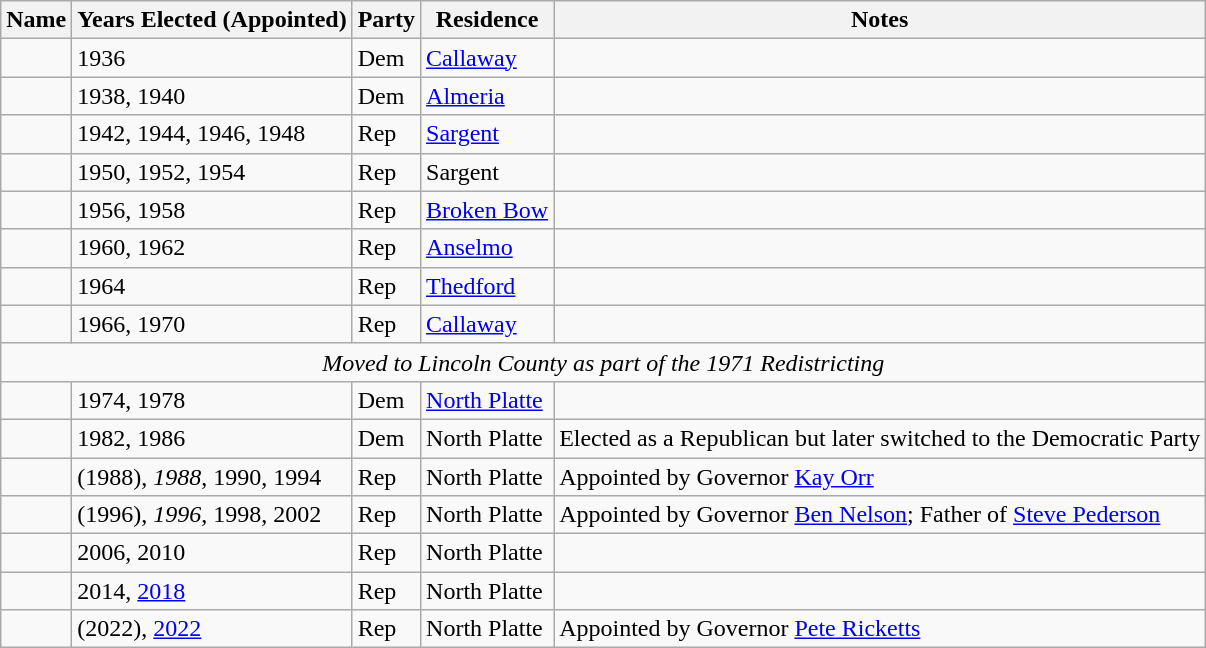<table class="wikitable sortable">
<tr>
<th>Name</th>
<th>Years Elected (Appointed)</th>
<th>Party</th>
<th>Residence</th>
<th>Notes</th>
</tr>
<tr>
<td></td>
<td>1936</td>
<td>Dem</td>
<td><a href='#'>Callaway</a></td>
<td></td>
</tr>
<tr>
<td></td>
<td>1938, 1940</td>
<td>Dem</td>
<td><a href='#'>Almeria</a></td>
<td></td>
</tr>
<tr>
<td></td>
<td>1942, 1944, 1946, 1948</td>
<td>Rep</td>
<td><a href='#'>Sargent</a></td>
<td></td>
</tr>
<tr>
<td></td>
<td>1950, 1952, 1954</td>
<td>Rep</td>
<td>Sargent</td>
<td></td>
</tr>
<tr>
<td></td>
<td>1956, 1958</td>
<td>Rep</td>
<td><a href='#'>Broken Bow</a></td>
<td></td>
</tr>
<tr>
<td></td>
<td>1960, 1962</td>
<td>Rep</td>
<td><a href='#'>Anselmo</a></td>
<td></td>
</tr>
<tr>
<td></td>
<td>1964</td>
<td>Rep</td>
<td><a href='#'>Thedford</a></td>
<td></td>
</tr>
<tr>
<td></td>
<td>1966, 1970</td>
<td>Rep</td>
<td><a href='#'>Callaway</a></td>
<td></td>
</tr>
<tr>
<td colspan=5 style=text-align:center><em>Moved to Lincoln County as part of the 1971 Redistricting</em></td>
</tr>
<tr>
<td></td>
<td>1974, 1978</td>
<td>Dem</td>
<td><a href='#'>North Platte</a></td>
<td></td>
</tr>
<tr>
<td></td>
<td>1982, 1986</td>
<td>Dem</td>
<td>North Platte</td>
<td>Elected as a Republican but later switched to the Democratic Party</td>
</tr>
<tr>
<td></td>
<td>(1988), <em>1988</em>, 1990, 1994</td>
<td>Rep</td>
<td>North Platte</td>
<td>Appointed by Governor <a href='#'>Kay Orr</a></td>
</tr>
<tr>
<td></td>
<td>(1996), <em>1996</em>, 1998, 2002</td>
<td>Rep</td>
<td>North Platte</td>
<td>Appointed by Governor <a href='#'>Ben Nelson</a>; Father of <a href='#'>Steve Pederson</a></td>
</tr>
<tr>
<td></td>
<td>2006, 2010</td>
<td>Rep</td>
<td>North Platte</td>
<td></td>
</tr>
<tr>
<td></td>
<td>2014, <a href='#'>2018</a></td>
<td>Rep</td>
<td>North Platte</td>
<td></td>
</tr>
<tr>
<td></td>
<td>(2022), <a href='#'>2022</a></td>
<td>Rep</td>
<td>North Platte</td>
<td>Appointed by Governor <a href='#'>Pete Ricketts</a></td>
</tr>
</table>
